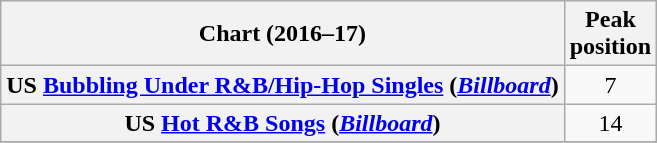<table class="wikitable sortable plainrowheaders" style="text-align:center">
<tr>
<th>Chart (2016–17)</th>
<th>Peak<br>position</th>
</tr>
<tr>
<th scope="row">US <a href='#'>Bubbling Under R&B/Hip-Hop Singles</a> (<em><a href='#'>Billboard</a></em>)</th>
<td>7</td>
</tr>
<tr>
<th scope="row">US <a href='#'>Hot R&B Songs</a> (<em><a href='#'>Billboard</a></em>)</th>
<td style="text-align:center;">14</td>
</tr>
<tr>
</tr>
</table>
